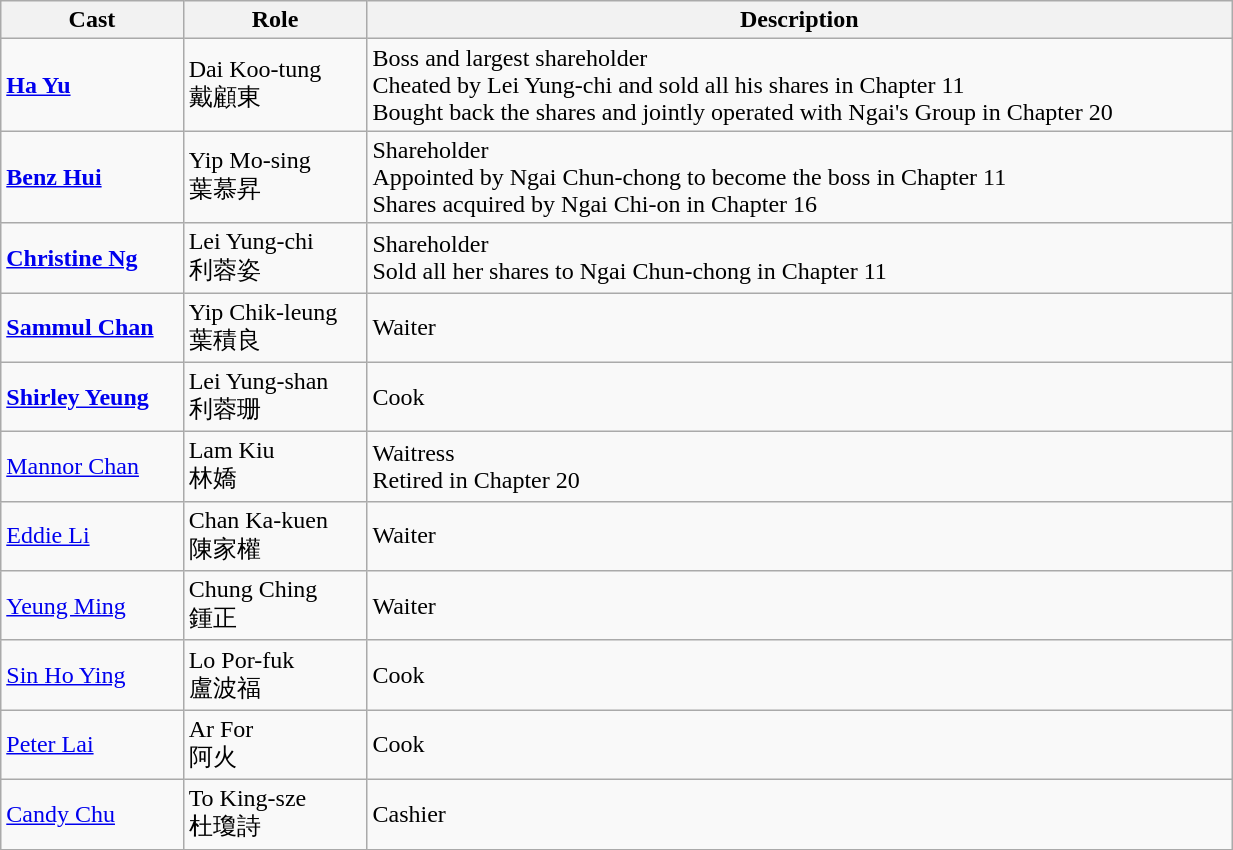<table class="wikitable" width="65%">
<tr>
<th>Cast</th>
<th>Role</th>
<th>Description</th>
</tr>
<tr>
<td><strong><a href='#'>Ha Yu</a></strong></td>
<td>Dai Koo-tung <br> 戴顧東</td>
<td>Boss and largest shareholder<br>Cheated by Lei Yung-chi and sold all his shares in Chapter 11<br>Bought back the shares and jointly operated with Ngai's Group in Chapter 20</td>
</tr>
<tr>
<td><strong><a href='#'>Benz Hui</a></strong></td>
<td>Yip Mo-sing <br> 葉慕昇</td>
<td>Shareholder<br>Appointed by Ngai Chun-chong to become the boss in Chapter 11<br>Shares acquired by Ngai Chi-on in Chapter 16</td>
</tr>
<tr>
<td><strong><a href='#'>Christine Ng</a></strong></td>
<td>Lei Yung-chi <br> 利蓉姿</td>
<td>Shareholder<br>Sold all her shares to Ngai Chun-chong in Chapter 11</td>
</tr>
<tr>
<td><strong><a href='#'>Sammul Chan</a></strong></td>
<td>Yip Chik-leung <br> 葉積良</td>
<td>Waiter</td>
</tr>
<tr>
<td><strong><a href='#'>Shirley Yeung</a></strong></td>
<td>Lei Yung-shan <br> 利蓉珊</td>
<td>Cook</td>
</tr>
<tr>
<td><a href='#'>Mannor Chan</a></td>
<td>Lam Kiu <br> 林嬌</td>
<td>Waitress <br> Retired in Chapter 20</td>
</tr>
<tr>
<td><a href='#'>Eddie Li</a></td>
<td>Chan Ka-kuen <br> 陳家權</td>
<td>Waiter</td>
</tr>
<tr>
<td><a href='#'>Yeung Ming</a></td>
<td>Chung Ching <br> 鍾正</td>
<td>Waiter</td>
</tr>
<tr>
<td><a href='#'>Sin Ho Ying</a></td>
<td>Lo Por-fuk <br> 盧波福</td>
<td>Cook</td>
</tr>
<tr>
<td><a href='#'>Peter Lai</a></td>
<td>Ar For <br> 阿火</td>
<td>Cook</td>
</tr>
<tr>
<td><a href='#'>Candy Chu</a></td>
<td>To King-sze<br>杜瓊詩</td>
<td>Cashier</td>
</tr>
<tr>
</tr>
</table>
